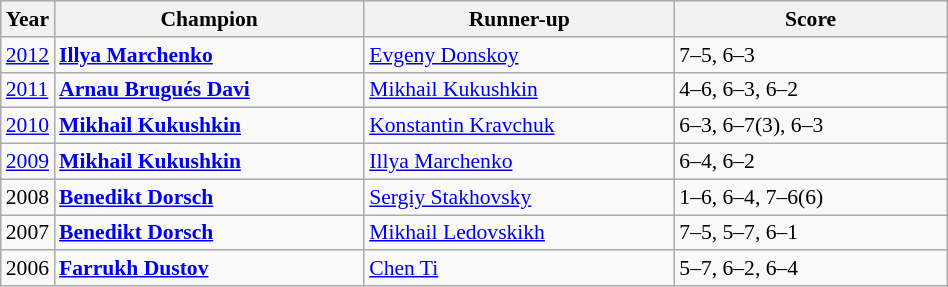<table class="wikitable" style="font-size:90%">
<tr>
<th>Year</th>
<th width="200">Champion</th>
<th width="200">Runner-up</th>
<th width="175">Score</th>
</tr>
<tr>
<td><a href='#'>2012</a></td>
<td> <strong><a href='#'>Illya Marchenko</a></strong></td>
<td> <a href='#'>Evgeny Donskoy</a></td>
<td>7–5, 6–3</td>
</tr>
<tr>
<td><a href='#'>2011</a></td>
<td> <strong><a href='#'>Arnau Brugués Davi</a></strong></td>
<td> <a href='#'>Mikhail Kukushkin</a></td>
<td>4–6, 6–3, 6–2</td>
</tr>
<tr>
<td><a href='#'>2010</a></td>
<td> <strong><a href='#'>Mikhail Kukushkin</a></strong></td>
<td> <a href='#'>Konstantin Kravchuk</a></td>
<td>6–3, 6–7(3), 6–3</td>
</tr>
<tr>
<td><a href='#'>2009</a></td>
<td> <strong><a href='#'>Mikhail Kukushkin</a></strong></td>
<td> <a href='#'>Illya Marchenko</a></td>
<td>6–4, 6–2</td>
</tr>
<tr>
<td>2008</td>
<td> <strong><a href='#'>Benedikt Dorsch</a></strong></td>
<td> <a href='#'>Sergiy Stakhovsky</a></td>
<td>1–6, 6–4, 7–6(6)</td>
</tr>
<tr>
<td>2007</td>
<td> <strong><a href='#'>Benedikt Dorsch</a></strong></td>
<td> <a href='#'>Mikhail Ledovskikh</a></td>
<td>7–5, 5–7, 6–1</td>
</tr>
<tr>
<td>2006</td>
<td> <strong><a href='#'>Farrukh Dustov</a></strong></td>
<td> <a href='#'>Chen Ti</a></td>
<td>5–7, 6–2, 6–4</td>
</tr>
</table>
